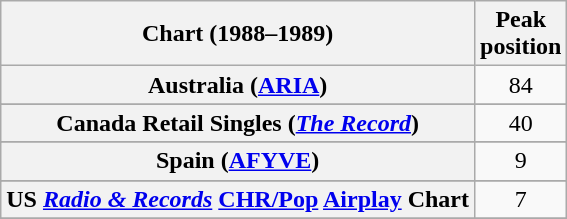<table class="wikitable plainrowheaders sortable" style="text-align:center;">
<tr>
<th scope="col">Chart (1988–1989)</th>
<th scope="col">Peak<br>position</th>
</tr>
<tr>
<th scope="row">Australia (<a href='#'>ARIA</a>)</th>
<td style="text-align:center;">84</td>
</tr>
<tr>
</tr>
<tr>
</tr>
<tr>
<th scope="row">Canada Retail Singles (<a href='#'><em>The Record</em></a>)</th>
<td style="text-align:center;">40</td>
</tr>
<tr>
</tr>
<tr>
</tr>
<tr>
</tr>
<tr>
</tr>
<tr>
<th scope="row">Spain (<a href='#'>AFYVE</a>)</th>
<td style="text-align:center;">9</td>
</tr>
<tr>
</tr>
<tr>
</tr>
<tr>
</tr>
<tr>
</tr>
<tr>
</tr>
<tr>
</tr>
<tr>
<th scope="row">US <em><a href='#'>Radio & Records</a></em> <a href='#'>CHR/Pop</a> <a href='#'>Airplay</a> Chart</th>
<td style="text-align:center;">7</td>
</tr>
<tr>
</tr>
</table>
